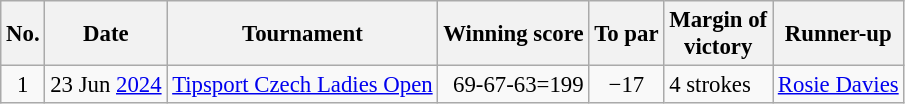<table class="wikitable " style="font-size:95%;">
<tr>
<th>No.</th>
<th>Date</th>
<th>Tournament</th>
<th>Winning score</th>
<th>To par</th>
<th>Margin of<br>victory</th>
<th>Runner-up</th>
</tr>
<tr>
<td align=center>1</td>
<td align=right>23 Jun <a href='#'>2024</a></td>
<td><a href='#'>Tipsport Czech Ladies Open</a></td>
<td align=right>69-67-63=199</td>
<td align=center>−17</td>
<td>4 strokes</td>
<td> <a href='#'>Rosie Davies</a></td>
</tr>
</table>
